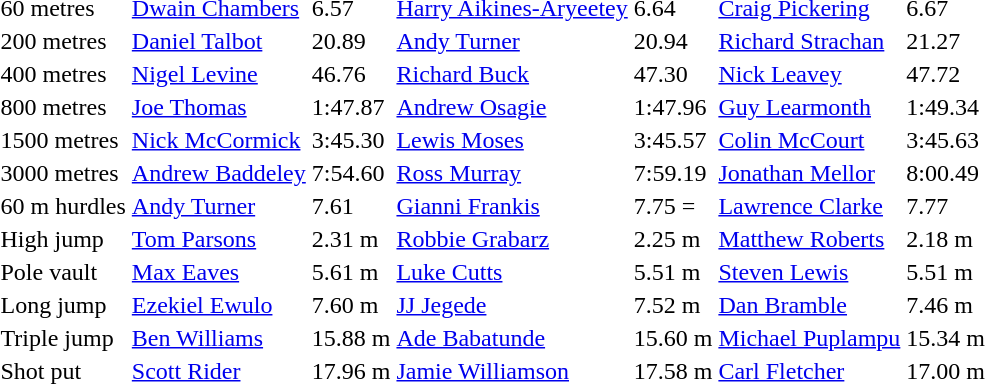<table>
<tr>
<td>60 metres</td>
<td><a href='#'>Dwain Chambers</a></td>
<td>6.57</td>
<td><a href='#'>Harry Aikines-Aryeetey</a></td>
<td>6.64</td>
<td><a href='#'>Craig Pickering</a></td>
<td>6.67</td>
</tr>
<tr>
<td>200 metres</td>
<td><a href='#'>Daniel Talbot</a></td>
<td>20.89 </td>
<td><a href='#'>Andy Turner</a></td>
<td>20.94</td>
<td><a href='#'>Richard Strachan</a></td>
<td>21.27</td>
</tr>
<tr>
<td>400 metres</td>
<td><a href='#'>Nigel Levine</a></td>
<td>46.76 </td>
<td><a href='#'>Richard Buck</a></td>
<td>47.30</td>
<td><a href='#'>Nick Leavey</a></td>
<td>47.72</td>
</tr>
<tr>
<td>800 metres</td>
<td><a href='#'>Joe Thomas</a></td>
<td>1:47.87</td>
<td><a href='#'>Andrew Osagie</a></td>
<td>1:47.96</td>
<td><a href='#'>Guy Learmonth</a></td>
<td>1:49.34 </td>
</tr>
<tr>
<td>1500 metres</td>
<td><a href='#'>Nick McCormick</a></td>
<td>3:45.30 </td>
<td><a href='#'>Lewis Moses</a></td>
<td>3:45.57 </td>
<td><a href='#'>Colin McCourt</a></td>
<td>3:45.63</td>
</tr>
<tr>
<td>3000 metres</td>
<td><a href='#'>Andrew Baddeley</a></td>
<td>7:54.60</td>
<td><a href='#'>Ross Murray</a></td>
<td>7:59.19 </td>
<td><a href='#'>Jonathan Mellor</a></td>
<td>8:00.49 </td>
</tr>
<tr>
<td>60 m hurdles</td>
<td><a href='#'>Andy Turner</a></td>
<td>7.61</td>
<td><a href='#'>Gianni Frankis</a></td>
<td>7.75 =</td>
<td><a href='#'>Lawrence Clarke</a></td>
<td>7.77</td>
</tr>
<tr>
<td>High jump</td>
<td><a href='#'>Tom Parsons</a></td>
<td>2.31 m</td>
<td><a href='#'>Robbie Grabarz</a></td>
<td>2.25 m </td>
<td><a href='#'>Matthew Roberts</a></td>
<td>2.18 m</td>
</tr>
<tr>
<td>Pole vault</td>
<td><a href='#'>Max Eaves</a></td>
<td>5.61 m </td>
<td><a href='#'>Luke Cutts</a></td>
<td>5.51 m</td>
<td><a href='#'>Steven Lewis</a></td>
<td>5.51 m</td>
</tr>
<tr>
<td>Long jump</td>
<td><a href='#'>Ezekiel Ewulo</a></td>
<td>7.60 m </td>
<td><a href='#'>JJ Jegede</a></td>
<td>7.52 m</td>
<td><a href='#'>Dan Bramble</a></td>
<td>7.46 m </td>
</tr>
<tr>
<td>Triple jump</td>
<td><a href='#'>Ben Williams</a></td>
<td>15.88 m</td>
<td><a href='#'>Ade Babatunde</a></td>
<td>15.60 m </td>
<td><a href='#'>Michael Puplampu</a></td>
<td>15.34 m</td>
</tr>
<tr>
<td>Shot put</td>
<td><a href='#'>Scott Rider</a></td>
<td>17.96 m</td>
<td><a href='#'>Jamie Williamson</a></td>
<td>17.58 m</td>
<td><a href='#'>Carl Fletcher</a></td>
<td>17.00 m </td>
</tr>
</table>
